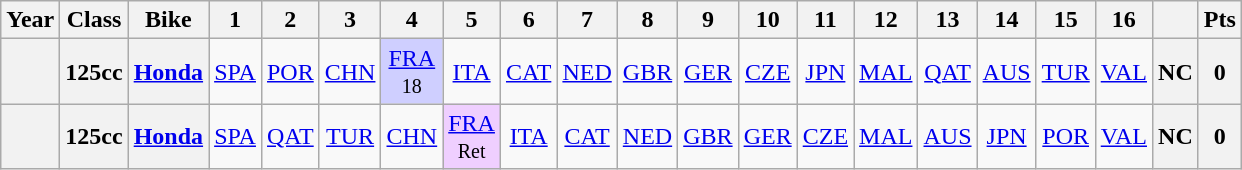<table class="wikitable" style="text-align:center">
<tr>
<th>Year</th>
<th>Class</th>
<th>Bike</th>
<th>1</th>
<th>2</th>
<th>3</th>
<th>4</th>
<th>5</th>
<th>6</th>
<th>7</th>
<th>8</th>
<th>9</th>
<th>10</th>
<th>11</th>
<th>12</th>
<th>13</th>
<th>14</th>
<th>15</th>
<th>16</th>
<th></th>
<th>Pts</th>
</tr>
<tr>
<th></th>
<th>125cc</th>
<th><a href='#'>Honda</a></th>
<td><a href='#'>SPA</a></td>
<td><a href='#'>POR</a></td>
<td><a href='#'>CHN</a></td>
<td style="background:#cfcfff;"><a href='#'>FRA</a><br><small>18</small></td>
<td><a href='#'>ITA</a></td>
<td><a href='#'>CAT</a></td>
<td><a href='#'>NED</a></td>
<td><a href='#'>GBR</a></td>
<td><a href='#'>GER</a></td>
<td><a href='#'>CZE</a></td>
<td><a href='#'>JPN</a></td>
<td><a href='#'>MAL</a></td>
<td><a href='#'>QAT</a></td>
<td><a href='#'>AUS</a></td>
<td><a href='#'>TUR</a></td>
<td><a href='#'>VAL</a></td>
<th>NC</th>
<th>0</th>
</tr>
<tr>
<th></th>
<th>125cc</th>
<th><a href='#'>Honda</a></th>
<td><a href='#'>SPA</a></td>
<td><a href='#'>QAT</a></td>
<td><a href='#'>TUR</a></td>
<td><a href='#'>CHN</a></td>
<td style="background:#efcfff;"><a href='#'>FRA</a><br><small>Ret</small></td>
<td><a href='#'>ITA</a></td>
<td><a href='#'>CAT</a></td>
<td><a href='#'>NED</a></td>
<td><a href='#'>GBR</a></td>
<td><a href='#'>GER</a></td>
<td><a href='#'>CZE</a></td>
<td><a href='#'>MAL</a></td>
<td><a href='#'>AUS</a></td>
<td><a href='#'>JPN</a></td>
<td><a href='#'>POR</a></td>
<td><a href='#'>VAL</a></td>
<th>NC</th>
<th>0</th>
</tr>
</table>
